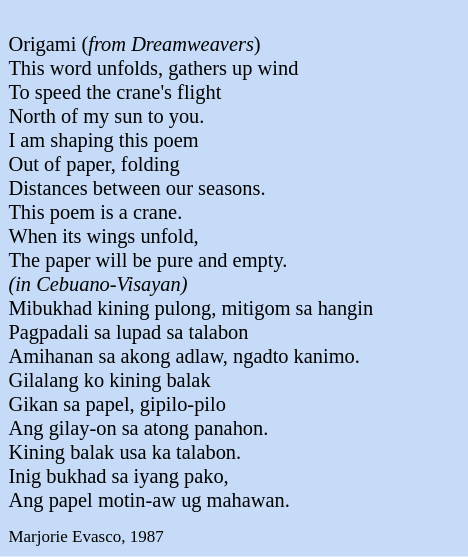<table class="toccolours" style="float: right; margin-left: 1em; margin-right: 1em; font-size: 85%; background:#c6dbf7; color:black; width:23em; max-width: 25%;" cellspacing="5">
<tr>
<td style="text-align: left;"><br>Origami (<em>from Dreamweavers</em>)<br>This word unfolds, gathers up wind<br>
To speed the crane's flight<br>
North of my sun to you.<br>
I am shaping this poem<br>
Out of paper, folding<br>
Distances between our seasons.<br>
This poem is a crane.<br>
When its wings unfold,<br>
The paper will be pure and empty.<br><em>(in Cebuano-Visayan)</em><br>
Mibukhad kining pulong, mitigom sa hangin<br>
Pagpadali sa lupad sa talabon<br>
Amihanan sa akong adlaw, ngadto kanimo.<br>
Gilalang ko kining balak<br>
Gikan sa papel, gipilo-pilo<br>
Ang gilay-on sa atong panahon.<br>
Kining balak usa ka talabon.<br>
Inig bukhad sa iyang pako,<br>
Ang papel motin-aw ug mahawan.</td>
</tr>
<tr>
<td style="text-align: left;"><small>Marjorie Evasco, 1987</small></td>
</tr>
</table>
